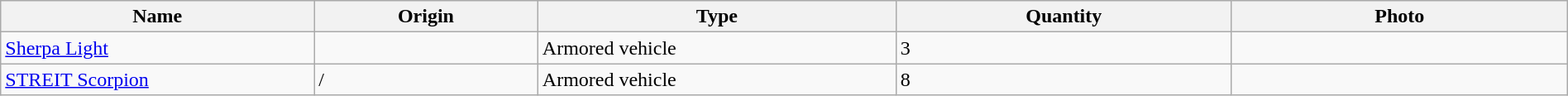<table class="wikitable" style="margin:auto; width:100%;">
<tr>
<th style="text-align: center; width:14%;">Name</th>
<th style="text-align: center; width:10%;">Origin</th>
<th style="text-align: center; width:16%;">Type</th>
<th style="text-align: center; width:15%;">Quantity</th>
<th style="text-align: center; width:15%;">Photo</th>
</tr>
<tr>
<td><a href='#'>Sherpa Light</a></td>
<td></td>
<td>Armored vehicle</td>
<td>3</td>
<td></td>
</tr>
<tr>
<td><a href='#'>STREIT Scorpion</a></td>
<td>/</td>
<td>Armored vehicle</td>
<td>8</td>
<td></td>
</tr>
</table>
